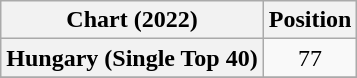<table class="wikitable sortable plainrowheaders" style="text-align:center">
<tr>
<th scope="col">Chart (2022)</th>
<th scope="col">Position</th>
</tr>
<tr>
<th scope="row">Hungary (Single Top 40)</th>
<td>77</td>
</tr>
<tr>
</tr>
</table>
